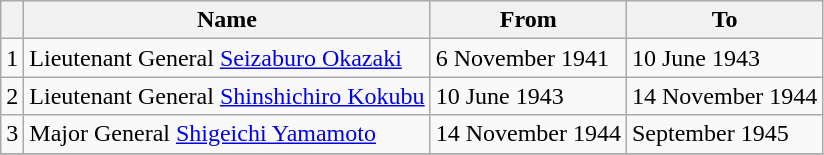<table class=wikitable>
<tr>
<th></th>
<th>Name</th>
<th>From</th>
<th>To</th>
</tr>
<tr>
<td>1</td>
<td>Lieutenant General <a href='#'>Seizaburo Okazaki</a></td>
<td>6 November 1941</td>
<td>10 June 1943</td>
</tr>
<tr>
<td>2</td>
<td>Lieutenant General <a href='#'>Shinshichiro Kokubu</a></td>
<td>10 June 1943</td>
<td>14 November 1944</td>
</tr>
<tr>
<td>3</td>
<td>Major General <a href='#'>Shigeichi Yamamoto</a></td>
<td>14 November 1944</td>
<td>September 1945</td>
</tr>
<tr>
</tr>
</table>
